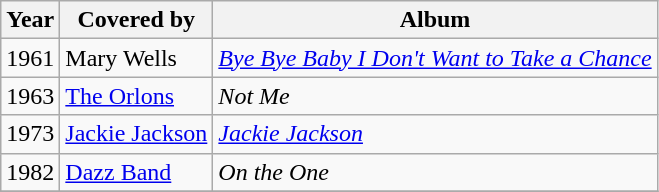<table class="wikitable">
<tr>
<th>Year</th>
<th>Covered by</th>
<th>Album</th>
</tr>
<tr>
<td>1961</td>
<td>Mary Wells</td>
<td><em><a href='#'>Bye Bye Baby I Don't Want to Take a Chance</a></em></td>
</tr>
<tr>
<td>1963</td>
<td><a href='#'>The Orlons</a></td>
<td><em>Not Me</em></td>
</tr>
<tr>
<td>1973</td>
<td><a href='#'>Jackie Jackson</a></td>
<td><em><a href='#'> Jackie Jackson</a></em></td>
</tr>
<tr>
<td>1982</td>
<td><a href='#'>Dazz Band</a></td>
<td><em>On the One</em></td>
</tr>
<tr>
</tr>
</table>
